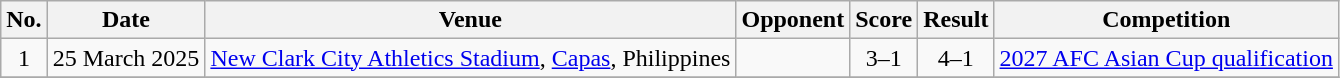<table class="wikitable sortable">
<tr>
<th scope="col">No.</th>
<th scope="col">Date</th>
<th scope="col">Venue</th>
<th scope="col">Opponent</th>
<th scope="col">Score</th>
<th scope="col">Result</th>
<th scope="col">Competition</th>
</tr>
<tr>
<td align="center">1</td>
<td>25 March 2025</td>
<td><a href='#'>New Clark City Athletics Stadium</a>, <a href='#'>Capas</a>, Philippines</td>
<td></td>
<td align="center">3–1</td>
<td align="center">4–1</td>
<td><a href='#'>2027 AFC Asian Cup qualification</a></td>
</tr>
<tr>
</tr>
</table>
